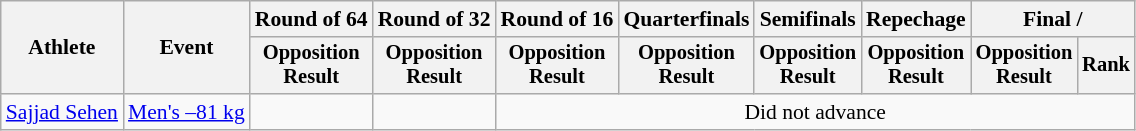<table class="wikitable" style="font-size:90%">
<tr>
<th rowspan="2">Athlete</th>
<th rowspan="2">Event</th>
<th>Round of 64</th>
<th>Round of 32</th>
<th>Round of 16</th>
<th>Quarterfinals</th>
<th>Semifinals</th>
<th>Repechage</th>
<th colspan=2>Final / </th>
</tr>
<tr style="font-size:95%">
<th>Opposition<br>Result</th>
<th>Opposition<br>Result</th>
<th>Opposition<br>Result</th>
<th>Opposition<br>Result</th>
<th>Opposition<br>Result</th>
<th>Opposition<br>Result</th>
<th>Opposition<br>Result</th>
<th>Rank</th>
</tr>
<tr align=center>
<td align=left><a href='#'>Sajjad Sehen</a></td>
<td align=left><a href='#'>Men's –81 kg</a></td>
<td></td>
<td></td>
<td colspan=6>Did not advance</td>
</tr>
</table>
